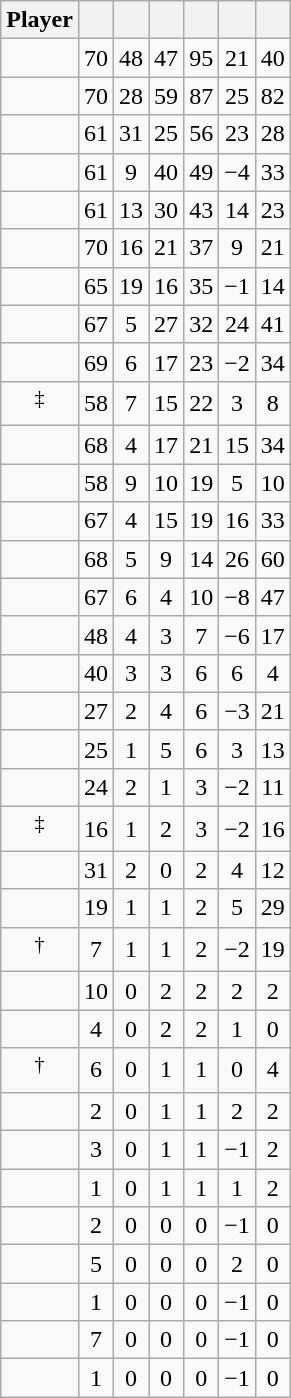<table class="wikitable sortable" style="text-align:center;">
<tr>
<th>Player</th>
<th></th>
<th></th>
<th></th>
<th></th>
<th data-sort-type="number"></th>
<th></th>
</tr>
<tr>
<td></td>
<td>70</td>
<td>48</td>
<td>47</td>
<td>95</td>
<td>21</td>
<td>40</td>
</tr>
<tr>
<td></td>
<td>70</td>
<td>28</td>
<td>59</td>
<td>87</td>
<td>25</td>
<td>82</td>
</tr>
<tr>
<td></td>
<td>61</td>
<td>31</td>
<td>25</td>
<td>56</td>
<td>23</td>
<td>28</td>
</tr>
<tr>
<td></td>
<td>61</td>
<td>9</td>
<td>40</td>
<td>49</td>
<td>−4</td>
<td>33</td>
</tr>
<tr>
<td></td>
<td>61</td>
<td>13</td>
<td>30</td>
<td>43</td>
<td>14</td>
<td>23</td>
</tr>
<tr>
<td></td>
<td>70</td>
<td>16</td>
<td>21</td>
<td>37</td>
<td>9</td>
<td>21</td>
</tr>
<tr>
<td></td>
<td>65</td>
<td>19</td>
<td>16</td>
<td>35</td>
<td>−1</td>
<td>14</td>
</tr>
<tr>
<td></td>
<td>67</td>
<td>5</td>
<td>27</td>
<td>32</td>
<td>24</td>
<td>41</td>
</tr>
<tr>
<td></td>
<td>69</td>
<td>6</td>
<td>17</td>
<td>23</td>
<td>−2</td>
<td>34</td>
</tr>
<tr>
<td><sup>‡</sup></td>
<td>58</td>
<td>7</td>
<td>15</td>
<td>22</td>
<td>3</td>
<td>8</td>
</tr>
<tr>
<td></td>
<td>68</td>
<td>4</td>
<td>17</td>
<td>21</td>
<td>15</td>
<td>34</td>
</tr>
<tr>
<td></td>
<td>58</td>
<td>9</td>
<td>10</td>
<td>19</td>
<td>5</td>
<td>10</td>
</tr>
<tr>
<td></td>
<td>67</td>
<td>4</td>
<td>15</td>
<td>19</td>
<td>16</td>
<td>33</td>
</tr>
<tr>
<td></td>
<td>68</td>
<td>5</td>
<td>9</td>
<td>14</td>
<td>26</td>
<td>60</td>
</tr>
<tr>
<td></td>
<td>67</td>
<td>6</td>
<td>4</td>
<td>10</td>
<td>−8</td>
<td>47</td>
</tr>
<tr>
<td></td>
<td>48</td>
<td>4</td>
<td>3</td>
<td>7</td>
<td>−6</td>
<td>17</td>
</tr>
<tr>
<td></td>
<td>40</td>
<td>3</td>
<td>3</td>
<td>6</td>
<td>6</td>
<td>4</td>
</tr>
<tr>
<td></td>
<td>27</td>
<td>2</td>
<td>4</td>
<td>6</td>
<td>−3</td>
<td>21</td>
</tr>
<tr>
<td></td>
<td>25</td>
<td>1</td>
<td>5</td>
<td>6</td>
<td>3</td>
<td>13</td>
</tr>
<tr>
<td></td>
<td>24</td>
<td>2</td>
<td>1</td>
<td>3</td>
<td>−2</td>
<td>11</td>
</tr>
<tr>
<td><sup>‡</sup></td>
<td>16</td>
<td>1</td>
<td>2</td>
<td>3</td>
<td>−2</td>
<td>16</td>
</tr>
<tr>
<td></td>
<td>31</td>
<td>2</td>
<td>0</td>
<td>2</td>
<td>4</td>
<td>12</td>
</tr>
<tr>
<td></td>
<td>19</td>
<td>1</td>
<td>1</td>
<td>2</td>
<td>5</td>
<td>29</td>
</tr>
<tr>
<td><sup>†</sup></td>
<td>7</td>
<td>1</td>
<td>1</td>
<td>2</td>
<td>−2</td>
<td>19</td>
</tr>
<tr>
<td></td>
<td>10</td>
<td>0</td>
<td>2</td>
<td>2</td>
<td>2</td>
<td>2</td>
</tr>
<tr>
<td></td>
<td>4</td>
<td>0</td>
<td>2</td>
<td>2</td>
<td>1</td>
<td>0</td>
</tr>
<tr>
<td><sup>†</sup></td>
<td>6</td>
<td>0</td>
<td>1</td>
<td>1</td>
<td>0</td>
<td>4</td>
</tr>
<tr>
<td></td>
<td>2</td>
<td>0</td>
<td>1</td>
<td>1</td>
<td>2</td>
<td>2</td>
</tr>
<tr>
<td></td>
<td>3</td>
<td>0</td>
<td>1</td>
<td>1</td>
<td>−1</td>
<td>2</td>
</tr>
<tr>
<td></td>
<td>1</td>
<td>0</td>
<td>1</td>
<td>1</td>
<td>1</td>
<td>2</td>
</tr>
<tr>
<td></td>
<td>2</td>
<td>0</td>
<td>0</td>
<td>0</td>
<td>−1</td>
<td>0</td>
</tr>
<tr>
<td></td>
<td>5</td>
<td>0</td>
<td>0</td>
<td>0</td>
<td>2</td>
<td>0</td>
</tr>
<tr>
<td></td>
<td>1</td>
<td>0</td>
<td>0</td>
<td>0</td>
<td>−1</td>
<td>0</td>
</tr>
<tr>
<td></td>
<td>7</td>
<td>0</td>
<td>0</td>
<td>0</td>
<td>−1</td>
<td>0</td>
</tr>
<tr>
<td></td>
<td>1</td>
<td>0</td>
<td>0</td>
<td>0</td>
<td>−1</td>
<td>0</td>
</tr>
</table>
